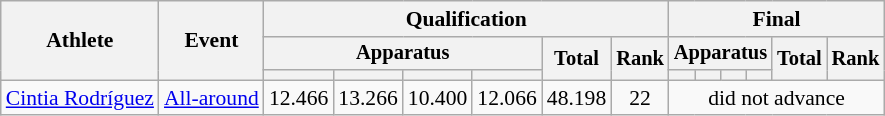<table class="wikitable" style="font-size:90%">
<tr>
<th rowspan=3>Athlete</th>
<th rowspan=3>Event</th>
<th colspan=6>Qualification</th>
<th colspan=6>Final</th>
</tr>
<tr style="font-size:95%">
<th colspan=4>Apparatus</th>
<th rowspan=2>Total</th>
<th rowspan=2>Rank</th>
<th colspan=4>Apparatus</th>
<th rowspan=2>Total</th>
<th rowspan=2>Rank</th>
</tr>
<tr style="font-size:95%">
<th></th>
<th></th>
<th></th>
<th></th>
<th></th>
<th></th>
<th></th>
<th></th>
</tr>
<tr align=center>
<td align=left><a href='#'>Cintia Rodríguez</a></td>
<td align=left><a href='#'>All-around</a></td>
<td>12.466</td>
<td>13.266</td>
<td>10.400</td>
<td>12.066</td>
<td>48.198</td>
<td>22</td>
<td colspan=6>did not advance</td>
</tr>
</table>
